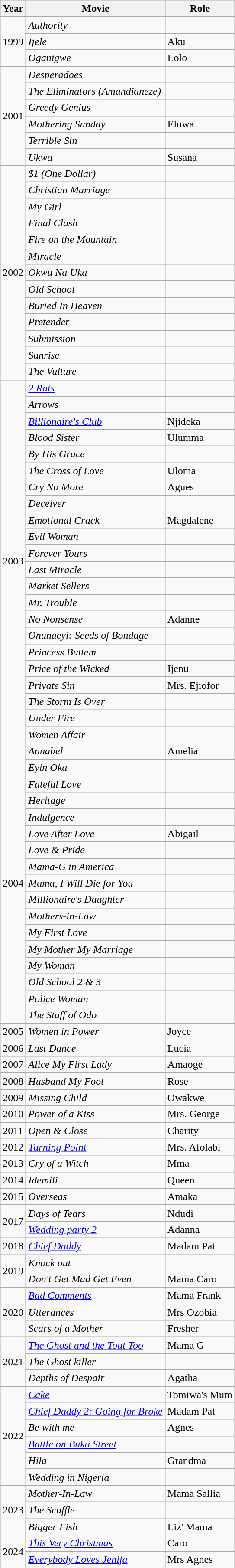<table class="wikitable">
<tr>
<th>Year</th>
<th>Movie</th>
<th>Role</th>
</tr>
<tr>
<td rowspan="3">1999</td>
<td><em>Authority</em></td>
<td></td>
</tr>
<tr>
<td><em>Ijele</em></td>
<td>Aku</td>
</tr>
<tr>
<td><em>Oganigwe</em></td>
<td>Lolo</td>
</tr>
<tr>
<td rowspan="6">2001</td>
<td><em>Desperadoes</em></td>
<td></td>
</tr>
<tr>
<td><em>The Eliminators (Amandianeze)</em></td>
<td></td>
</tr>
<tr>
<td><em>Greedy Genius</em></td>
<td></td>
</tr>
<tr>
<td><em>Mothering Sunday</em></td>
<td>Eluwa</td>
</tr>
<tr>
<td><em>Terrible Sin</em></td>
<td></td>
</tr>
<tr>
<td><em>Ukwa</em></td>
<td>Susana</td>
</tr>
<tr>
<td rowspan="13">2002</td>
<td><em>$1 (One Dollar)</em></td>
<td></td>
</tr>
<tr>
<td><em>Christian Marriage</em></td>
<td></td>
</tr>
<tr>
<td><em>My Girl</em></td>
</tr>
<tr>
<td><em>Final Clash</em></td>
<td></td>
</tr>
<tr>
<td><em>Fire on the Mountain</em></td>
<td></td>
</tr>
<tr>
<td><em>Miracle</em></td>
<td></td>
</tr>
<tr>
<td><em>Okwu Na Uka</em></td>
<td></td>
</tr>
<tr>
<td><em>Old School</em></td>
<td></td>
</tr>
<tr>
<td><em>Buried In Heaven</em></td>
</tr>
<tr>
<td><em>Pretender</em></td>
<td></td>
</tr>
<tr>
<td><em>Submission</em></td>
<td></td>
</tr>
<tr>
<td><em>Sunrise</em></td>
<td></td>
</tr>
<tr>
<td><em>The Vulture</em></td>
<td></td>
</tr>
<tr>
<td rowspan="22">2003</td>
<td><em><a href='#'>2 Rats</a></em></td>
<td></td>
</tr>
<tr>
<td><em>Arrows</em></td>
<td></td>
</tr>
<tr>
<td><em><a href='#'>Billionaire's Club</a></em></td>
<td>Njideka</td>
</tr>
<tr>
<td><em>Blood Sister</em></td>
<td>Ulumma</td>
</tr>
<tr>
<td><em>By His Grace</em></td>
<td></td>
</tr>
<tr>
<td><em>The Cross of Love</em></td>
<td>Uloma</td>
</tr>
<tr>
<td><em>Cry No More</em></td>
<td>Agues</td>
</tr>
<tr>
<td><em>Deceiver</em></td>
<td></td>
</tr>
<tr>
<td><em>Emotional Crack</em></td>
<td>Magdalene</td>
</tr>
<tr>
<td><em>Evil Woman</em></td>
<td></td>
</tr>
<tr>
<td><em>Forever Yours</em></td>
<td></td>
</tr>
<tr>
<td><em>Last Miracle</em></td>
<td></td>
</tr>
<tr>
<td><em>Market Sellers</em></td>
<td></td>
</tr>
<tr>
<td><em>Mr. Trouble</em></td>
<td></td>
</tr>
<tr>
<td><em>No Nonsense</em></td>
<td>Adanne</td>
</tr>
<tr>
<td><em>Onunaeyi: Seeds of Bondage</em></td>
<td></td>
</tr>
<tr>
<td><em>Princess Buttem</em></td>
<td></td>
</tr>
<tr>
<td><em>Price of the Wicked</em></td>
<td>Ijenu</td>
</tr>
<tr>
<td><em>Private Sin</em></td>
<td>Mrs. Ejiofor</td>
</tr>
<tr>
<td><em>The Storm Is Over</em></td>
<td></td>
</tr>
<tr>
<td><em>Under Fire</em></td>
<td></td>
</tr>
<tr>
<td><em>Women Affair</em></td>
<td></td>
</tr>
<tr>
<td rowspan="17">2004</td>
<td><em>Annabel</em></td>
<td>Amelia</td>
</tr>
<tr>
<td><em>Eyin Oka</em></td>
<td></td>
</tr>
<tr>
<td><em>Fateful Love</em></td>
<td></td>
</tr>
<tr>
<td><em>Heritage</em></td>
<td></td>
</tr>
<tr>
<td><em>Indulgence</em></td>
<td></td>
</tr>
<tr>
<td><em>Love After Love</em></td>
<td>Abigail</td>
</tr>
<tr>
<td><em>Love & Pride</em></td>
<td></td>
</tr>
<tr>
<td><em>Mama-G in America</em></td>
<td></td>
</tr>
<tr>
<td><em>Mama, I Will Die for You</em></td>
<td></td>
</tr>
<tr>
<td><em>Millionaire's Daughter</em></td>
<td></td>
</tr>
<tr>
<td><em>Mothers-in-Law</em></td>
<td></td>
</tr>
<tr>
<td><em>My First Love</em></td>
<td></td>
</tr>
<tr>
<td><em>My Mother My Marriage</em></td>
<td></td>
</tr>
<tr>
<td><em>My Woman</em></td>
<td></td>
</tr>
<tr>
<td><em>Old School 2 & 3</em></td>
<td></td>
</tr>
<tr>
<td><em>Police Woman</em></td>
<td></td>
</tr>
<tr>
<td><em>The Staff of Odo</em></td>
<td></td>
</tr>
<tr>
<td>2005</td>
<td><em>Women in Power</em></td>
<td>Joyce</td>
</tr>
<tr>
<td>2006</td>
<td><em>Last Dance</em></td>
<td>Lucia</td>
</tr>
<tr>
<td>2007</td>
<td><em>Alice My First Lady</em></td>
<td>Amaoge</td>
</tr>
<tr>
<td>2008</td>
<td><em>Husband My Foot</em></td>
<td>Rose</td>
</tr>
<tr>
<td>2009</td>
<td><em>Missing Child</em></td>
<td>Owakwe</td>
</tr>
<tr>
<td>2010</td>
<td><em>Power of a Kiss</em></td>
<td>Mrs. George</td>
</tr>
<tr>
<td>2011</td>
<td><em>Open & Close</em></td>
<td>Charity</td>
</tr>
<tr>
<td>2012</td>
<td><em><a href='#'>Turning Point</a></em></td>
<td>Mrs. Afolabi</td>
</tr>
<tr>
<td>2013</td>
<td><em>Cry of a Witch</em></td>
<td>Mma</td>
</tr>
<tr>
<td>2014</td>
<td><em>Idemili</em></td>
<td>Queen</td>
</tr>
<tr>
<td>2015</td>
<td><em>Overseas</em></td>
<td>Amaka</td>
</tr>
<tr>
<td rowspan="2">2017</td>
<td><em>Days of Tears</em></td>
<td>Ndudi</td>
</tr>
<tr>
<td><em><a href='#'>Wedding party 2</a></em></td>
<td>Adanna</td>
</tr>
<tr>
<td>2018</td>
<td><em><a href='#'>Chief Daddy</a></em></td>
<td>Madam Pat</td>
</tr>
<tr>
<td rowspan="2">2019</td>
<td><em>Knock out</em></td>
<td></td>
</tr>
<tr>
<td><em>Don't Get Mad Get Even</em></td>
<td>Mama Caro</td>
</tr>
<tr>
<td rowspan="3">2020</td>
<td><em><a href='#'>Bad Comments</a></em></td>
<td>Mama Frank</td>
</tr>
<tr>
<td><em>Utterances</em></td>
<td>Mrs Ozobia</td>
</tr>
<tr>
<td><em>Scars of a Mother</em></td>
<td>Fresher</td>
</tr>
<tr>
<td rowspan="3">2021</td>
<td><em><a href='#'>The Ghost and the Tout Too</a></em></td>
<td>Mama G</td>
</tr>
<tr>
<td><em>The Ghost killer</em></td>
<td></td>
</tr>
<tr>
<td><em>Depths of Despair</em></td>
<td>Agatha</td>
</tr>
<tr>
<td rowspan="6">2022</td>
<td><em><a href='#'>Cake</a></em></td>
<td>Tomiwa's Mum</td>
</tr>
<tr>
<td><em><a href='#'>Chief Daddy 2: Going for Broke</a></em></td>
<td>Madam Pat</td>
</tr>
<tr>
<td><em>Be with me</em></td>
<td>Agnes</td>
</tr>
<tr>
<td><em><a href='#'>Battle on Buka Street</a></em></td>
<td></td>
</tr>
<tr>
<td><em>Hila</em></td>
<td>Grandma</td>
</tr>
<tr>
<td><em>Wedding in Nigeria</em></td>
<td></td>
</tr>
<tr>
<td rowspan="3">2023</td>
<td><em>Mother-In-Law</em></td>
<td>Mama Sallia</td>
</tr>
<tr>
<td><em>The Scuffle</em></td>
<td></td>
</tr>
<tr>
<td><em>Bigger Fish</em></td>
<td>Liz' Mama</td>
</tr>
<tr>
<td rowspan="2">2024</td>
<td><em><a href='#'>This Very Christmas</a></em></td>
<td>Caro</td>
</tr>
<tr>
<td><em><a href='#'>Everybody Loves Jenifa</a></em></td>
<td>Mrs Agnes</td>
</tr>
</table>
